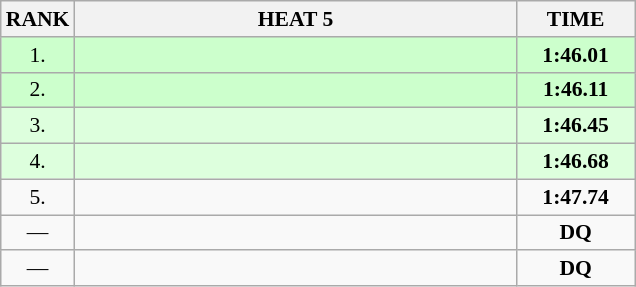<table class="wikitable" style="border-collapse: collapse; font-size: 90%;">
<tr>
<th>RANK</th>
<th style="width: 20em">HEAT 5</th>
<th style="width: 5em">TIME</th>
</tr>
<tr style="background:#ccffcc;">
<td align="center">1.</td>
<td></td>
<td align="center"><strong>1:46.01</strong></td>
</tr>
<tr style="background:#ccffcc;">
<td align="center">2.</td>
<td></td>
<td align="center"><strong>1:46.11</strong></td>
</tr>
<tr style="background:#ddffdd;">
<td align="center">3.</td>
<td></td>
<td align="center"><strong>1:46.45</strong></td>
</tr>
<tr style="background:#ddffdd;">
<td align="center">4.</td>
<td></td>
<td align="center"><strong>1:46.68</strong></td>
</tr>
<tr>
<td align="center">5.</td>
<td></td>
<td align="center"><strong>1:47.74</strong></td>
</tr>
<tr>
<td align="center">—</td>
<td></td>
<td align="center"><strong>DQ</strong></td>
</tr>
<tr>
<td align="center">—</td>
<td></td>
<td align="center"><strong>DQ</strong></td>
</tr>
</table>
